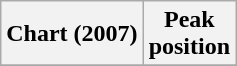<table class="wikitable sortable plainrowheaders">
<tr>
<th>Chart (2007)</th>
<th>Peak<br>position</th>
</tr>
<tr>
</tr>
</table>
